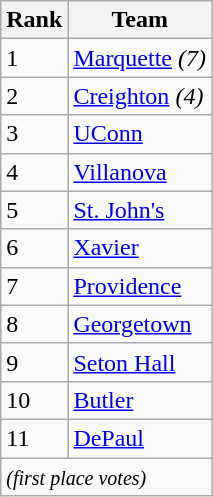<table class="wikitable">
<tr>
<th>Rank</th>
<th>Team</th>
</tr>
<tr>
<td>1</td>
<td><a href='#'>Marquette</a> <em>(7)</em></td>
</tr>
<tr>
<td>2</td>
<td><a href='#'>Creighton</a> <em>(4)</em></td>
</tr>
<tr>
<td>3</td>
<td><a href='#'>UConn</a></td>
</tr>
<tr>
<td>4</td>
<td><a href='#'>Villanova</a></td>
</tr>
<tr>
<td>5</td>
<td><a href='#'>St. John's</a></td>
</tr>
<tr>
<td>6</td>
<td><a href='#'>Xavier</a></td>
</tr>
<tr>
<td>7</td>
<td><a href='#'>Providence</a></td>
</tr>
<tr>
<td>8</td>
<td><a href='#'>Georgetown</a></td>
</tr>
<tr>
<td>9</td>
<td><a href='#'>Seton Hall</a></td>
</tr>
<tr>
<td>10</td>
<td><a href='#'>Butler</a></td>
</tr>
<tr>
<td>11</td>
<td><a href='#'>DePaul</a></td>
</tr>
<tr>
<td colspan="3" valign="middle"><small><em>(first place votes)</em></small></td>
</tr>
</table>
